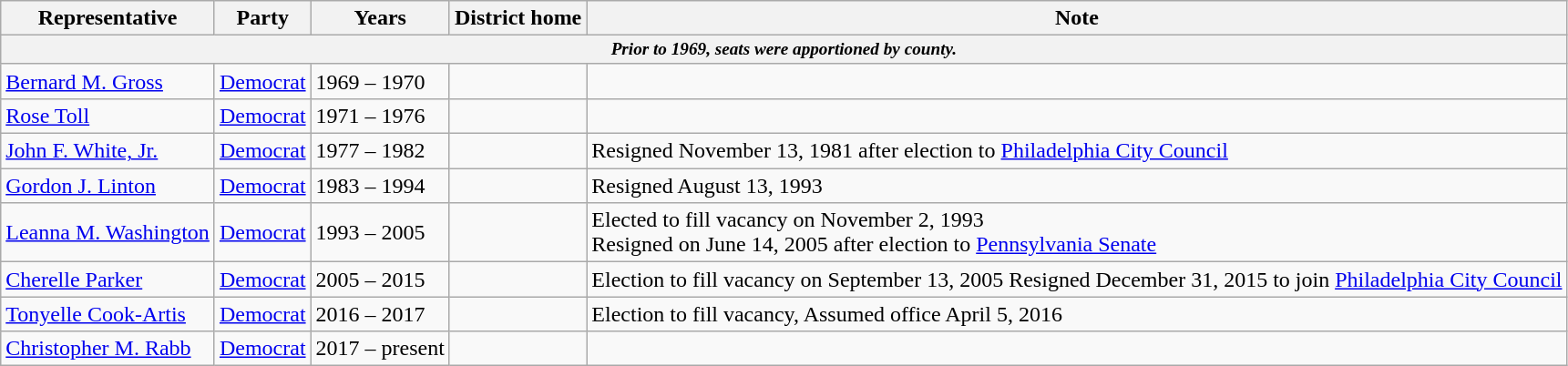<table class=wikitable>
<tr valign=bottom>
<th>Representative</th>
<th>Party</th>
<th>Years</th>
<th>District home</th>
<th>Note</th>
</tr>
<tr>
<th colspan=5 style="font-size: 80%;"><em>Prior to 1969, seats were apportioned by county.</em></th>
</tr>
<tr>
<td><a href='#'>Bernard M. Gross</a></td>
<td><a href='#'>Democrat</a></td>
<td>1969 – 1970</td>
<td></td>
<td></td>
</tr>
<tr>
<td><a href='#'>Rose Toll</a></td>
<td><a href='#'>Democrat</a></td>
<td>1971 – 1976</td>
<td></td>
<td></td>
</tr>
<tr>
<td><a href='#'>John F. White, Jr.</a></td>
<td><a href='#'>Democrat</a></td>
<td>1977 – 1982</td>
<td></td>
<td>Resigned November 13, 1981 after election to <a href='#'>Philadelphia City Council</a></td>
</tr>
<tr>
<td><a href='#'>Gordon J. Linton</a></td>
<td><a href='#'>Democrat</a></td>
<td>1983 – 1994</td>
<td></td>
<td>Resigned August 13, 1993</td>
</tr>
<tr>
<td><a href='#'>Leanna M. Washington</a></td>
<td><a href='#'>Democrat</a></td>
<td>1993 – 2005</td>
<td></td>
<td>Elected to fill vacancy on November 2, 1993<br>Resigned on June 14, 2005 after election to <a href='#'>Pennsylvania Senate</a></td>
</tr>
<tr>
<td><a href='#'>Cherelle Parker</a></td>
<td><a href='#'>Democrat</a></td>
<td>2005 – 2015</td>
<td></td>
<td>Election to fill vacancy on September 13, 2005 Resigned December 31, 2015 to join <a href='#'>Philadelphia City Council</a></td>
</tr>
<tr>
<td><a href='#'>Tonyelle Cook-Artis</a></td>
<td><a href='#'>Democrat</a></td>
<td>2016 – 2017</td>
<td></td>
<td>Election to fill vacancy, Assumed office April 5, 2016</td>
</tr>
<tr>
<td><a href='#'>Christopher M. Rabb</a></td>
<td><a href='#'>Democrat</a></td>
<td>2017 – present</td>
<td></td>
<td></td>
</tr>
</table>
